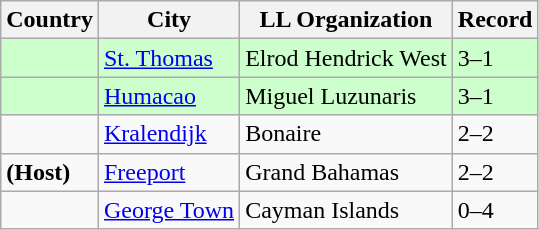<table class="wikitable">
<tr>
<th>Country</th>
<th>City</th>
<th>LL Organization</th>
<th>Record</th>
</tr>
<tr bgcolor="ccffcc">
<td><strong></strong></td>
<td><a href='#'>St. Thomas</a></td>
<td>Elrod Hendrick West</td>
<td>3–1</td>
</tr>
<tr bgcolor="ccffcc">
<td><strong></strong></td>
<td><a href='#'>Humacao</a></td>
<td>Miguel Luzunaris</td>
<td>3–1</td>
</tr>
<tr>
<td><strong></strong></td>
<td><a href='#'>Kralendijk</a></td>
<td>Bonaire</td>
<td>2–2</td>
</tr>
<tr>
<td><strong> (Host)</strong></td>
<td><a href='#'>Freeport</a></td>
<td>Grand Bahamas</td>
<td>2–2</td>
</tr>
<tr>
<td><strong></strong></td>
<td><a href='#'>George Town</a></td>
<td>Cayman Islands</td>
<td>0–4</td>
</tr>
</table>
